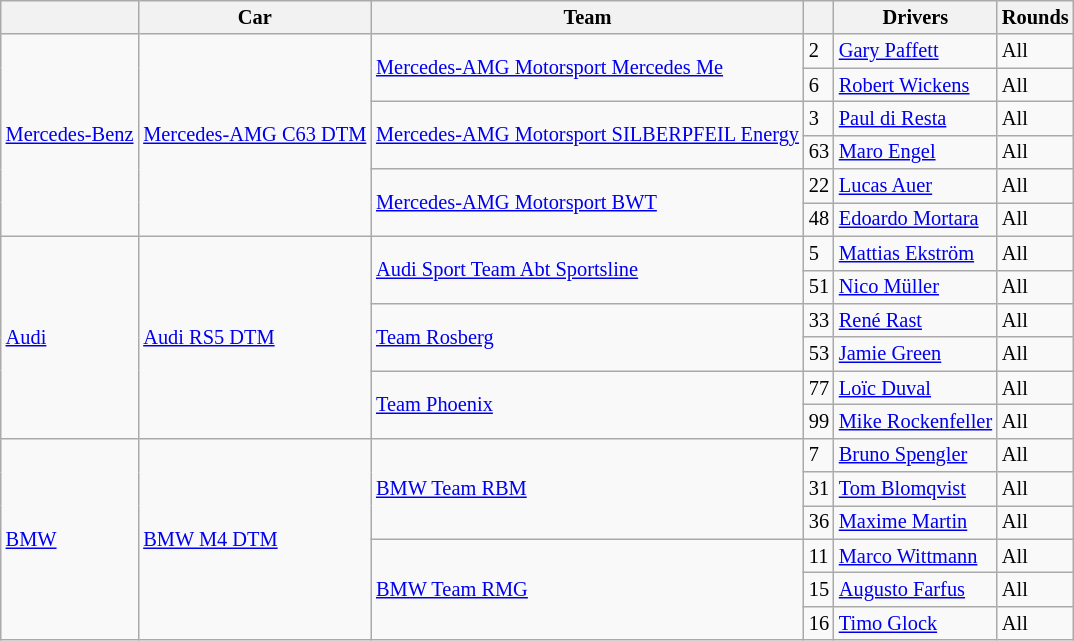<table class="wikitable" style="font-size: 85%;">
<tr>
<th></th>
<th>Car</th>
<th>Team</th>
<th></th>
<th>Drivers</th>
<th>Rounds</th>
</tr>
<tr>
<td rowspan=6><a href='#'>Mercedes-Benz</a></td>
<td rowspan=6><a href='#'>Mercedes-AMG C63 DTM</a></td>
<td rowspan=2> <a href='#'>Mercedes-AMG Motorsport Mercedes Me</a></td>
<td>2</td>
<td> <a href='#'>Gary Paffett</a></td>
<td>All</td>
</tr>
<tr>
<td>6</td>
<td> <a href='#'>Robert Wickens</a></td>
<td>All</td>
</tr>
<tr>
<td rowspan=2> <a href='#'>Mercedes-AMG Motorsport SILBERPFEIL Energy</a></td>
<td>3</td>
<td> <a href='#'>Paul di Resta</a></td>
<td>All</td>
</tr>
<tr>
<td>63</td>
<td> <a href='#'>Maro Engel</a></td>
<td>All</td>
</tr>
<tr>
<td rowspan=2> <a href='#'>Mercedes-AMG Motorsport BWT</a></td>
<td>22</td>
<td> <a href='#'>Lucas Auer</a></td>
<td>All</td>
</tr>
<tr>
<td>48</td>
<td> <a href='#'>Edoardo Mortara</a></td>
<td>All</td>
</tr>
<tr>
<td rowspan=6><a href='#'>Audi</a></td>
<td rowspan=6><a href='#'>Audi RS5 DTM</a></td>
<td rowspan="2"> <a href='#'>Audi Sport Team Abt Sportsline</a></td>
<td>5</td>
<td> <a href='#'>Mattias Ekström</a></td>
<td>All</td>
</tr>
<tr>
<td>51</td>
<td> <a href='#'>Nico Müller</a></td>
<td>All</td>
</tr>
<tr>
<td rowspan="2"> <a href='#'>Team Rosberg</a></td>
<td>33</td>
<td> <a href='#'>René Rast</a></td>
<td>All</td>
</tr>
<tr>
<td>53</td>
<td> <a href='#'>Jamie Green</a></td>
<td>All</td>
</tr>
<tr>
<td rowspan="2"> <a href='#'>Team Phoenix</a></td>
<td>77</td>
<td> <a href='#'>Loïc Duval</a></td>
<td>All</td>
</tr>
<tr>
<td>99</td>
<td> <a href='#'>Mike Rockenfeller</a></td>
<td>All</td>
</tr>
<tr>
<td rowspan=6><a href='#'>BMW</a></td>
<td rowspan=6><a href='#'>BMW M4 DTM</a></td>
<td rowspan=3> <a href='#'>BMW Team RBM</a></td>
<td>7</td>
<td> <a href='#'>Bruno Spengler</a></td>
<td>All</td>
</tr>
<tr>
<td>31</td>
<td> <a href='#'>Tom Blomqvist</a></td>
<td>All</td>
</tr>
<tr>
<td>36</td>
<td> <a href='#'>Maxime Martin</a></td>
<td>All</td>
</tr>
<tr>
<td rowspan=3> <a href='#'>BMW Team RMG</a></td>
<td>11</td>
<td> <a href='#'>Marco Wittmann</a></td>
<td>All</td>
</tr>
<tr>
<td>15</td>
<td> <a href='#'>Augusto Farfus</a></td>
<td>All</td>
</tr>
<tr>
<td>16</td>
<td> <a href='#'>Timo Glock</a></td>
<td>All</td>
</tr>
</table>
